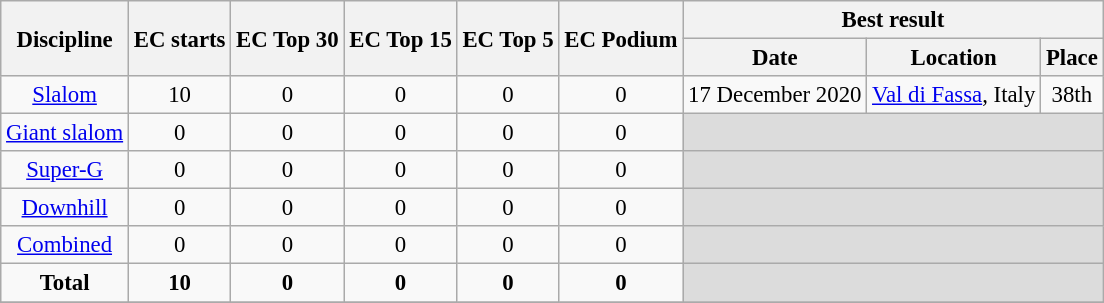<table class="wikitable" style="text-align:center; font-size:95%;">
<tr>
<th rowspan=2>Discipline</th>
<th rowspan=2>EC starts</th>
<th rowspan=2>EC Top 30</th>
<th rowspan=2>EC Top 15</th>
<th rowspan=2>EC Top 5</th>
<th rowspan=2>EC Podium</th>
<th colspan=3>Best result</th>
</tr>
<tr>
<th>Date</th>
<th>Location</th>
<th>Place</th>
</tr>
<tr>
<td align=center><a href='#'>Slalom</a></td>
<td align=center>10</td>
<td align=center>0</td>
<td align=center>0</td>
<td align=center>0</td>
<td align=center>0</td>
<td align=left>17 December 2020</td>
<td align=left> <a href='#'>Val di Fassa</a>, Italy</td>
<td>38th</td>
</tr>
<tr>
<td align=center><a href='#'>Giant slalom</a></td>
<td align=center>0</td>
<td align=center>0</td>
<td align=center>0</td>
<td align=center>0</td>
<td align=center>0</td>
<td colspan=3 bgcolor=#DCDCDC></td>
</tr>
<tr>
<td align=center><a href='#'>Super-G</a></td>
<td align=center>0</td>
<td align=center>0</td>
<td align=center>0</td>
<td align=center>0</td>
<td align=center>0</td>
<td colspan=3 bgcolor=#DCDCDC></td>
</tr>
<tr>
<td align=center><a href='#'>Downhill</a></td>
<td align=center>0</td>
<td align=center>0</td>
<td align=center>0</td>
<td align=center>0</td>
<td align=center>0</td>
<td colspan=3 bgcolor=#DCDCDC></td>
</tr>
<tr>
<td align=center><a href='#'>Combined</a></td>
<td align=center>0</td>
<td align=center>0</td>
<td align=center>0</td>
<td align=center>0</td>
<td align=center>0</td>
<td colspan=3 bgcolor=#DCDCDC></td>
</tr>
<tr>
<td align=center><strong>Total</strong></td>
<td align=center><strong>10</strong></td>
<td align=center><strong>0</strong></td>
<td align=center><strong>0</strong></td>
<td align=center><strong>0</strong></td>
<td align=center><strong>0</strong></td>
<td colspan=3 bgcolor=#DCDCDC></td>
</tr>
<tr>
</tr>
</table>
